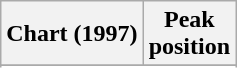<table class="wikitable sortable plainrowheaders">
<tr>
<th>Chart (1997)</th>
<th>Peak<br>position</th>
</tr>
<tr>
</tr>
<tr>
</tr>
</table>
